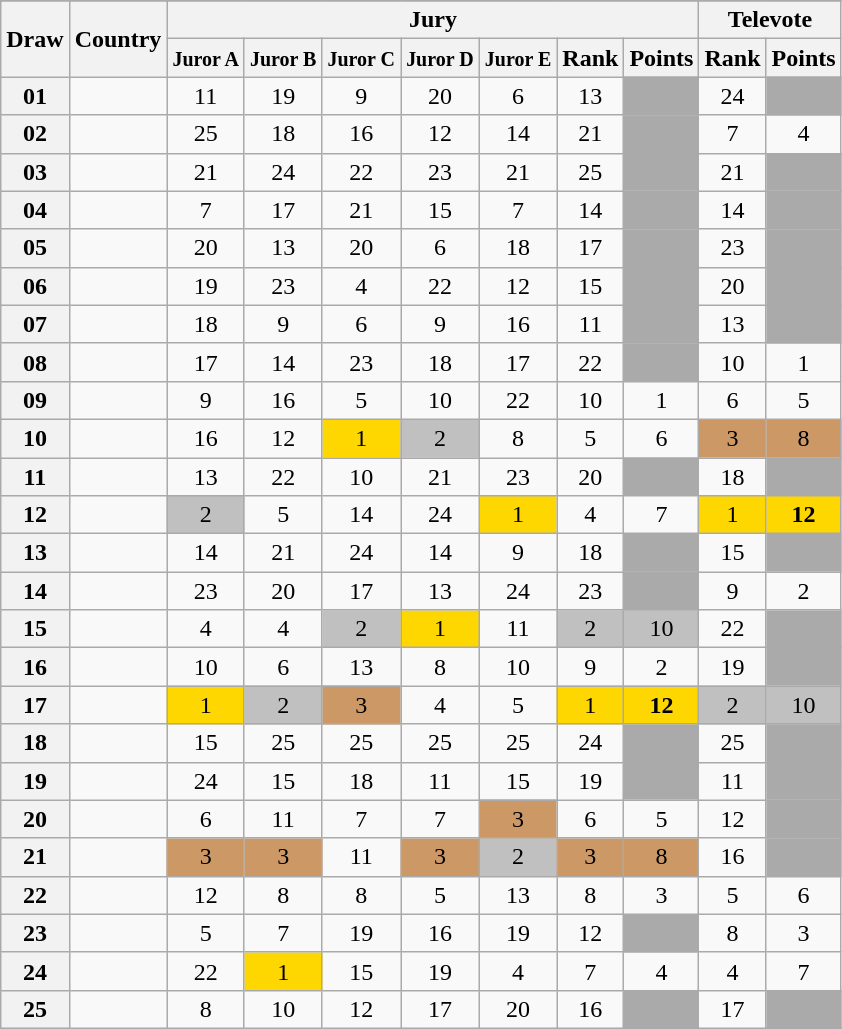<table class="sortable wikitable collapsible plainrowheaders" style="text-align:center;">
<tr>
</tr>
<tr>
<th scope="col" rowspan="2">Draw</th>
<th scope="col" rowspan="2">Country</th>
<th scope="col" colspan="7">Jury</th>
<th scope="col" colspan="2">Televote</th>
</tr>
<tr>
<th scope="col"><small>Juror A</small></th>
<th scope="col"><small>Juror B</small></th>
<th scope="col"><small>Juror C</small></th>
<th scope="col"><small>Juror D</small></th>
<th scope="col"><small>Juror E</small></th>
<th scope="col">Rank</th>
<th scope="col">Points</th>
<th scope="col">Rank</th>
<th scope="col">Points</th>
</tr>
<tr>
<th scope="row" style="text-align:center;">01</th>
<td style="text-align:left;"></td>
<td>11</td>
<td>19</td>
<td>9</td>
<td>20</td>
<td>6</td>
<td>13</td>
<td style="background:#AAAAAA;"></td>
<td>24</td>
<td style="background:#AAAAAA;"></td>
</tr>
<tr>
<th scope="row" style="text-align:center;">02</th>
<td style="text-align:left;"></td>
<td>25</td>
<td>18</td>
<td>16</td>
<td>12</td>
<td>14</td>
<td>21</td>
<td style="background:#AAAAAA;"></td>
<td>7</td>
<td>4</td>
</tr>
<tr>
<th scope="row" style="text-align:center;">03</th>
<td style="text-align:left;"></td>
<td>21</td>
<td>24</td>
<td>22</td>
<td>23</td>
<td>21</td>
<td>25</td>
<td style="background:#AAAAAA;"></td>
<td>21</td>
<td style="background:#AAAAAA;"></td>
</tr>
<tr>
<th scope="row" style="text-align:center;">04</th>
<td style="text-align:left;"></td>
<td>7</td>
<td>17</td>
<td>21</td>
<td>15</td>
<td>7</td>
<td>14</td>
<td style="background:#AAAAAA;"></td>
<td>14</td>
<td style="background:#AAAAAA;"></td>
</tr>
<tr>
<th scope="row" style="text-align:center;">05</th>
<td style="text-align:left;"></td>
<td>20</td>
<td>13</td>
<td>20</td>
<td>6</td>
<td>18</td>
<td>17</td>
<td style="background:#AAAAAA;"></td>
<td>23</td>
<td style="background:#AAAAAA;"></td>
</tr>
<tr>
<th scope="row" style="text-align:center;">06</th>
<td style="text-align:left;"></td>
<td>19</td>
<td>23</td>
<td>4</td>
<td>22</td>
<td>12</td>
<td>15</td>
<td style="background:#AAAAAA;"></td>
<td>20</td>
<td style="background:#AAAAAA;"></td>
</tr>
<tr>
<th scope="row" style="text-align:center;">07</th>
<td style="text-align:left;"></td>
<td>18</td>
<td>9</td>
<td>6</td>
<td>9</td>
<td>16</td>
<td>11</td>
<td style="background:#AAAAAA;"></td>
<td>13</td>
<td style="background:#AAAAAA;"></td>
</tr>
<tr>
<th scope="row" style="text-align:center;">08</th>
<td style="text-align:left;"></td>
<td>17</td>
<td>14</td>
<td>23</td>
<td>18</td>
<td>17</td>
<td>22</td>
<td style="background:#AAAAAA;"></td>
<td>10</td>
<td>1</td>
</tr>
<tr>
<th scope="row" style="text-align:center;">09</th>
<td style="text-align:left;"></td>
<td>9</td>
<td>16</td>
<td>5</td>
<td>10</td>
<td>22</td>
<td>10</td>
<td>1</td>
<td>6</td>
<td>5</td>
</tr>
<tr>
<th scope="row" style="text-align:center;">10</th>
<td style="text-align:left;"></td>
<td>16</td>
<td>12</td>
<td style="background:gold;">1</td>
<td style="background:silver;">2</td>
<td>8</td>
<td>5</td>
<td>6</td>
<td style="background:#CC9966;">3</td>
<td style="background:#CC9966;">8</td>
</tr>
<tr>
<th scope="row" style="text-align:center;">11</th>
<td style="text-align:left;"></td>
<td>13</td>
<td>22</td>
<td>10</td>
<td>21</td>
<td>23</td>
<td>20</td>
<td style="background:#AAAAAA;"></td>
<td>18</td>
<td style="background:#AAAAAA;"></td>
</tr>
<tr>
<th scope="row" style="text-align:center;">12</th>
<td style="text-align:left;"></td>
<td style="background:silver;">2</td>
<td>5</td>
<td>14</td>
<td>24</td>
<td style="background:gold;">1</td>
<td>4</td>
<td>7</td>
<td style="background:gold;">1</td>
<td style="background:gold;"><strong>12</strong></td>
</tr>
<tr>
<th scope="row" style="text-align:center;">13</th>
<td style="text-align:left;"></td>
<td>14</td>
<td>21</td>
<td>24</td>
<td>14</td>
<td>9</td>
<td>18</td>
<td style="background:#AAAAAA;"></td>
<td>15</td>
<td style="background:#AAAAAA;"></td>
</tr>
<tr>
<th scope="row" style="text-align:center;">14</th>
<td style="text-align:left;"></td>
<td>23</td>
<td>20</td>
<td>17</td>
<td>13</td>
<td>24</td>
<td>23</td>
<td style="background:#AAAAAA;"></td>
<td>9</td>
<td>2</td>
</tr>
<tr>
<th scope="row" style="text-align:center;">15</th>
<td style="text-align:left;"></td>
<td>4</td>
<td>4</td>
<td style="background:silver;">2</td>
<td style="background:gold;">1</td>
<td>11</td>
<td style="background:silver;">2</td>
<td style="background:silver;">10</td>
<td>22</td>
<td style="background:#AAAAAA;"></td>
</tr>
<tr>
<th scope="row" style="text-align:center;">16</th>
<td style="text-align:left;"></td>
<td>10</td>
<td>6</td>
<td>13</td>
<td>8</td>
<td>10</td>
<td>9</td>
<td>2</td>
<td>19</td>
<td style="background:#AAAAAA;"></td>
</tr>
<tr>
<th scope="row" style="text-align:center;">17</th>
<td style="text-align:left;"></td>
<td style="background:gold;">1</td>
<td style="background:silver;">2</td>
<td style="background:#CC9966;">3</td>
<td>4</td>
<td>5</td>
<td style="background:gold;">1</td>
<td style="background:gold;"><strong>12</strong></td>
<td style="background:silver;">2</td>
<td style="background:silver;">10</td>
</tr>
<tr>
<th scope="row" style="text-align:center;">18</th>
<td style="text-align:left;"></td>
<td>15</td>
<td>25</td>
<td>25</td>
<td>25</td>
<td>25</td>
<td>24</td>
<td style="background:#AAAAAA;"></td>
<td>25</td>
<td style="background:#AAAAAA;"></td>
</tr>
<tr>
<th scope="row" style="text-align:center;">19</th>
<td style="text-align:left;"></td>
<td>24</td>
<td>15</td>
<td>18</td>
<td>11</td>
<td>15</td>
<td>19</td>
<td style="background:#AAAAAA;"></td>
<td>11</td>
<td style="background:#AAAAAA;"></td>
</tr>
<tr>
<th scope="row" style="text-align:center;">20</th>
<td style="text-align:left;"></td>
<td>6</td>
<td>11</td>
<td>7</td>
<td>7</td>
<td style="background:#CC9966;">3</td>
<td>6</td>
<td>5</td>
<td>12</td>
<td style="background:#AAAAAA;"></td>
</tr>
<tr>
<th scope="row" style="text-align:center;">21</th>
<td style="text-align:left;"></td>
<td style="background:#CC9966;">3</td>
<td style="background:#CC9966;">3</td>
<td>11</td>
<td style="background:#CC9966;">3</td>
<td style="background:silver;">2</td>
<td style="background:#CC9966;">3</td>
<td style="background:#CC9966;">8</td>
<td>16</td>
<td style="background:#AAAAAA;"></td>
</tr>
<tr>
<th scope="row" style="text-align:center;">22</th>
<td style="text-align:left;"></td>
<td>12</td>
<td>8</td>
<td>8</td>
<td>5</td>
<td>13</td>
<td>8</td>
<td>3</td>
<td>5</td>
<td>6</td>
</tr>
<tr>
<th scope="row" style="text-align:center;">23</th>
<td style="text-align:left;"></td>
<td>5</td>
<td>7</td>
<td>19</td>
<td>16</td>
<td>19</td>
<td>12</td>
<td style="background:#AAAAAA;"></td>
<td>8</td>
<td>3</td>
</tr>
<tr>
<th scope="row" style="text-align:center;">24</th>
<td style="text-align:left;"></td>
<td>22</td>
<td style="background:gold;">1</td>
<td>15</td>
<td>19</td>
<td>4</td>
<td>7</td>
<td>4</td>
<td>4</td>
<td>7</td>
</tr>
<tr>
<th scope="row" style="text-align:center;">25</th>
<td style="text-align:left;"></td>
<td>8</td>
<td>10</td>
<td>12</td>
<td>17</td>
<td>20</td>
<td>16</td>
<td style="background:#AAAAAA;"></td>
<td>17</td>
<td style="background:#AAAAAA;"></td>
</tr>
</table>
